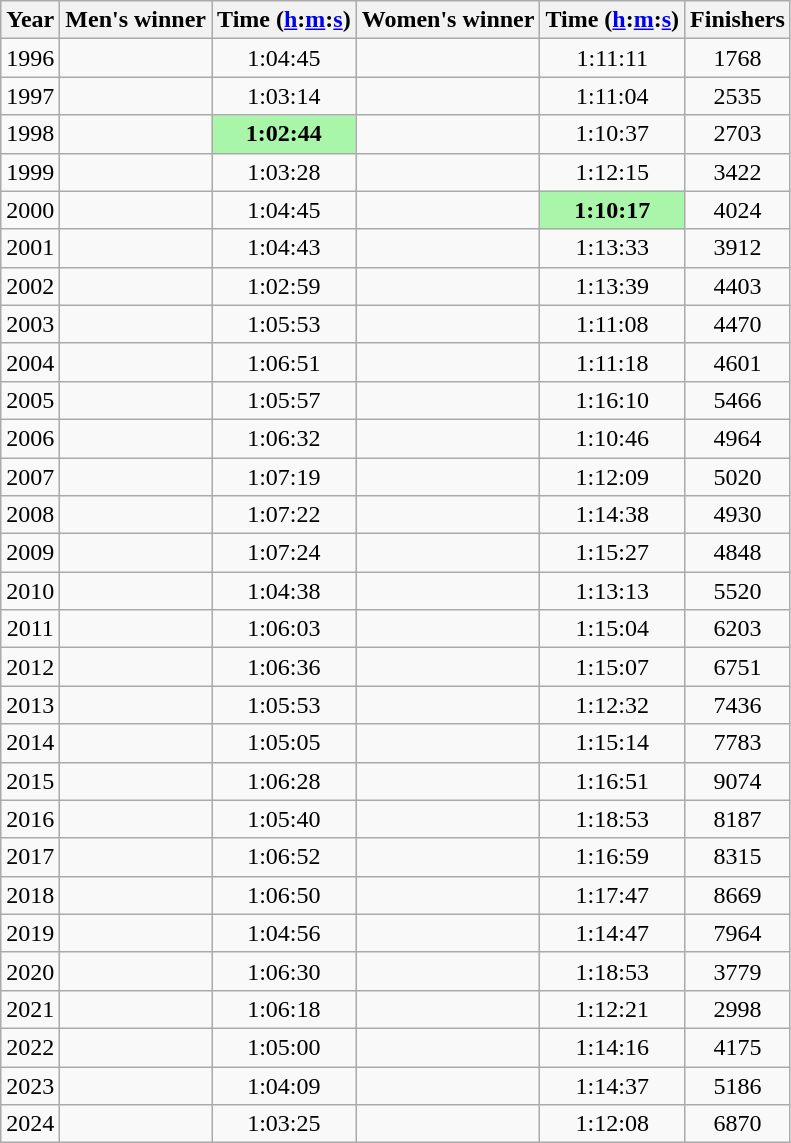<table class="wikitable sortable" style="text-align:center">
<tr>
<th>Year</th>
<th class=unsortable>Men's winner</th>
<th>Time (<a href='#'>h</a>:<a href='#'>m</a>:<a href='#'>s</a>)</th>
<th class=unsortable>Women's winner</th>
<th>Time (<a href='#'>h</a>:<a href='#'>m</a>:<a href='#'>s</a>)</th>
<th>Finishers</th>
</tr>
<tr>
<td>1996</td>
<td align=left></td>
<td>1:04:45</td>
<td align=left></td>
<td>1:11:11</td>
<td>1768</td>
</tr>
<tr>
<td>1997</td>
<td align=left></td>
<td>1:03:14</td>
<td align=left></td>
<td>1:11:04</td>
<td>2535</td>
</tr>
<tr>
<td>1998</td>
<td align=left></td>
<td bgcolor=#A9F5A9><strong>1:02:44</strong></td>
<td align=left></td>
<td>1:10:37</td>
<td>2703</td>
</tr>
<tr>
<td>1999</td>
<td align=left></td>
<td>1:03:28</td>
<td align=left></td>
<td>1:12:15</td>
<td>3422</td>
</tr>
<tr>
<td>2000</td>
<td align=left></td>
<td>1:04:45</td>
<td align=left></td>
<td bgcolor=#A9F5A9><strong>1:10:17</strong></td>
<td>4024</td>
</tr>
<tr>
<td>2001</td>
<td align=left></td>
<td>1:04:43</td>
<td align=left></td>
<td>1:13:33</td>
<td>3912</td>
</tr>
<tr>
<td>2002</td>
<td align=left></td>
<td>1:02:59</td>
<td align=left></td>
<td>1:13:39</td>
<td>4403</td>
</tr>
<tr>
<td>2003</td>
<td align=left></td>
<td>1:05:53</td>
<td align=left></td>
<td>1:11:08</td>
<td>4470</td>
</tr>
<tr>
<td>2004</td>
<td align=left></td>
<td>1:06:51</td>
<td align=left></td>
<td>1:11:18</td>
<td>4601</td>
</tr>
<tr>
<td>2005</td>
<td align=left></td>
<td>1:05:57</td>
<td align=left></td>
<td>1:16:10</td>
<td>5466</td>
</tr>
<tr>
<td>2006</td>
<td align=left></td>
<td>1:06:32</td>
<td align=left></td>
<td>1:10:46</td>
<td>4964</td>
</tr>
<tr>
<td>2007</td>
<td align=left></td>
<td>1:07:19</td>
<td align=left></td>
<td>1:12:09</td>
<td>5020</td>
</tr>
<tr>
<td>2008</td>
<td align=left></td>
<td>1:07:22</td>
<td align=left></td>
<td>1:14:38</td>
<td>4930</td>
</tr>
<tr>
<td>2009</td>
<td align=left></td>
<td>1:07:24</td>
<td align=left></td>
<td>1:15:27</td>
<td>4848</td>
</tr>
<tr>
<td>2010</td>
<td align=left></td>
<td>1:04:38</td>
<td align=left></td>
<td>1:13:13</td>
<td>5520</td>
</tr>
<tr>
<td>2011</td>
<td align=left></td>
<td>1:06:03</td>
<td align=left></td>
<td>1:15:04</td>
<td>6203</td>
</tr>
<tr>
<td>2012</td>
<td align=left></td>
<td>1:06:36</td>
<td align=left></td>
<td>1:15:07</td>
<td>6751</td>
</tr>
<tr>
<td>2013</td>
<td align=left></td>
<td>1:05:53</td>
<td align=left></td>
<td>1:12:32</td>
<td>7436</td>
</tr>
<tr>
<td>2014</td>
<td align=left></td>
<td>1:05:05</td>
<td align=left></td>
<td>1:15:14</td>
<td>7783</td>
</tr>
<tr>
<td>2015</td>
<td align=left></td>
<td>1:06:28</td>
<td align=left></td>
<td>1:16:51</td>
<td>9074</td>
</tr>
<tr>
<td>2016</td>
<td align=left></td>
<td>1:05:40</td>
<td align=left></td>
<td>1:18:53</td>
<td>8187</td>
</tr>
<tr>
<td>2017</td>
<td align=left></td>
<td>1:06:52</td>
<td align=left></td>
<td>1:16:59</td>
<td>8315</td>
</tr>
<tr>
<td>2018</td>
<td align=left></td>
<td>1:06:50</td>
<td align=left></td>
<td>1:17:47</td>
<td>8669</td>
</tr>
<tr>
<td>2019</td>
<td align=left></td>
<td>1:04:56</td>
<td align=left></td>
<td>1:14:47</td>
<td>7964</td>
</tr>
<tr>
<td>2020</td>
<td align=left></td>
<td>1:06:30</td>
<td align=left></td>
<td>1:18:53</td>
<td>3779</td>
</tr>
<tr>
<td>2021</td>
<td align=left></td>
<td>1:06:18</td>
<td align=left></td>
<td>1:12:21</td>
<td>2998</td>
</tr>
<tr>
<td>2022</td>
<td align=left></td>
<td>1:05:00</td>
<td align=left></td>
<td>1:14:16</td>
<td>4175</td>
</tr>
<tr>
<td>2023</td>
<td align=left></td>
<td>1:04:09</td>
<td align=left></td>
<td>1:14:37</td>
<td>5186</td>
</tr>
<tr>
<td>2024</td>
<td align=left></td>
<td>1:03:25</td>
<td align=left></td>
<td>1:12:08</td>
<td>6870</td>
</tr>
</table>
